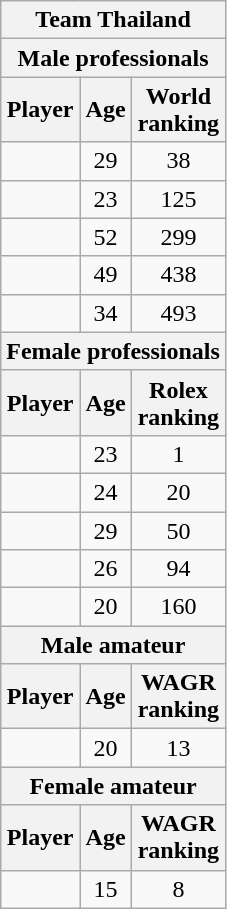<table class="wikitable" style="text-align:center">
<tr>
<th colspan=3> Team Thailand</th>
</tr>
<tr>
<th colspan=3>Male professionals</th>
</tr>
<tr>
<th>Player</th>
<th>Age</th>
<th data-sort-type="number">World<br>ranking</th>
</tr>
<tr>
<td align=left></td>
<td>29</td>
<td>38</td>
</tr>
<tr>
<td align=left></td>
<td>23</td>
<td>125</td>
</tr>
<tr>
<td align=left></td>
<td>52</td>
<td>299</td>
</tr>
<tr>
<td align=left></td>
<td>49</td>
<td>438</td>
</tr>
<tr>
<td align=left></td>
<td>34</td>
<td>493</td>
</tr>
<tr>
<th colspan=3>Female professionals</th>
</tr>
<tr>
<th>Player</th>
<th>Age</th>
<th data-sort-type="number">Rolex<br>ranking</th>
</tr>
<tr>
<td align=left></td>
<td>23</td>
<td>1</td>
</tr>
<tr>
<td align=left></td>
<td>24</td>
<td>20</td>
</tr>
<tr>
<td align=left></td>
<td>29</td>
<td>50</td>
</tr>
<tr>
<td align=left></td>
<td>26</td>
<td>94</td>
</tr>
<tr>
<td align=left></td>
<td>20</td>
<td>160</td>
</tr>
<tr>
<th colspan=3>Male amateur</th>
</tr>
<tr>
<th>Player</th>
<th>Age</th>
<th data-sort-type="number">WAGR<br>ranking</th>
</tr>
<tr>
<td align=left></td>
<td>20</td>
<td>13</td>
</tr>
<tr>
<th colspan=3>Female amateur</th>
</tr>
<tr>
<th>Player</th>
<th>Age</th>
<th data-sort-type="number">WAGR<br>ranking</th>
</tr>
<tr>
<td align=left></td>
<td>15</td>
<td>8</td>
</tr>
</table>
